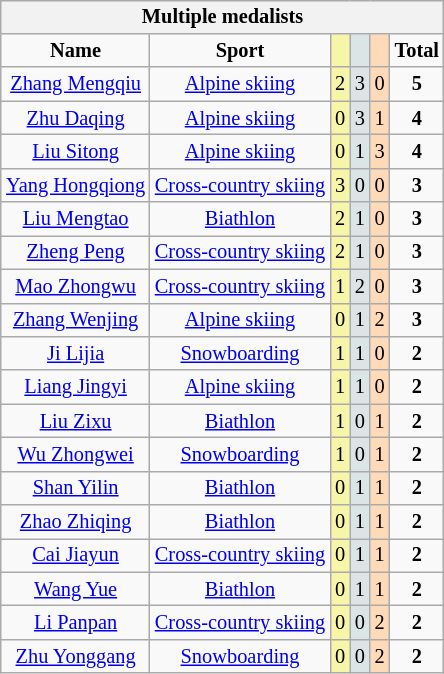<table class=wikitable style="font-size:85%; float:right; text-align:center">
<tr>
<th colspan=7>Multiple medalists</th>
</tr>
<tr>
<td><strong>Name</strong></td>
<td><strong>Sport</strong></td>
<td bgcolor=F7F6A8></td>
<td bgcolor=DCE5E5></td>
<td bgcolor=FFDAB9></td>
<td><strong>Total</strong></td>
</tr>
<tr>
<td><a href='#'>Zhang Mengqiu</a></td>
<td><a href='#'>Alpine skiing</a></td>
<td bgcolor=F7F6A8>2</td>
<td bgcolor=DCE5E5>3</td>
<td bgcolor=FFDAB9>0</td>
<td><strong>5</strong></td>
</tr>
<tr>
<td><a href='#'>Zhu Daqing</a></td>
<td><a href='#'>Alpine skiing</a></td>
<td bgcolor=F7F6A8>0</td>
<td bgcolor=DCE5E5>3</td>
<td bgcolor=FFDAB9>1</td>
<td><strong>4</strong></td>
</tr>
<tr>
<td><a href='#'>Liu Sitong</a></td>
<td><a href='#'>Alpine skiing</a></td>
<td bgcolor=F7F6A8>0</td>
<td bgcolor=DCE5E5>1</td>
<td bgcolor=FFDAB9>3</td>
<td><strong>4</strong></td>
</tr>
<tr>
<td><a href='#'>Yang Hongqiong</a></td>
<td><a href='#'>Cross-country skiing</a></td>
<td bgcolor=F7F6A8>3</td>
<td bgcolor=DCE5E5>0</td>
<td bgcolor=FFDAB9>0</td>
<td><strong>3</strong></td>
</tr>
<tr>
<td><a href='#'>Liu Mengtao</a></td>
<td><a href='#'>Biathlon</a></td>
<td bgcolor=F7F6A8>2</td>
<td bgcolor=DCE5E5>1</td>
<td bgcolor=FFDAB9>0</td>
<td><strong>3</strong></td>
</tr>
<tr>
<td><a href='#'>Zheng Peng</a></td>
<td><a href='#'>Cross-country skiing</a></td>
<td bgcolor=F7F6A8>2</td>
<td bgcolor=DCE5E5>1</td>
<td bgcolor=FFDAB9>0</td>
<td><strong>3</strong></td>
</tr>
<tr>
<td><a href='#'>Mao Zhongwu</a></td>
<td><a href='#'>Cross-country skiing</a></td>
<td bgcolor=F7F6A8>1</td>
<td bgcolor=DCE5E5>2</td>
<td bgcolor=FFDAB9>0</td>
<td><strong>3</strong></td>
</tr>
<tr>
<td><a href='#'>Zhang Wenjing</a></td>
<td><a href='#'>Alpine skiing</a></td>
<td bgcolor=F7F6A8>0</td>
<td bgcolor=DCE5E5>1</td>
<td bgcolor=FFDAB9>2</td>
<td><strong>3</strong></td>
</tr>
<tr>
<td><a href='#'>Ji Lijia</a></td>
<td><a href='#'>Snowboarding</a></td>
<td bgcolor=F7F6A8>1</td>
<td bgcolor=DCE5E5>1</td>
<td bgcolor=FFDAB9>0</td>
<td><strong>2</strong></td>
</tr>
<tr>
<td><a href='#'>Liang Jingyi</a></td>
<td><a href='#'>Alpine skiing</a></td>
<td bgcolor=F7F6A8>1</td>
<td bgcolor=DCE5E5>1</td>
<td bgcolor=FFDAB9>0</td>
<td><strong>2</strong></td>
</tr>
<tr>
<td><a href='#'>Liu Zixu</a></td>
<td><a href='#'>Biathlon</a></td>
<td bgcolor=F7F6A8>1</td>
<td bgcolor=DCE5E5>0</td>
<td bgcolor=FFDAB9>1</td>
<td><strong>2</strong></td>
</tr>
<tr>
<td><a href='#'>Wu Zhongwei</a></td>
<td><a href='#'>Snowboarding</a></td>
<td bgcolor=F7F6A8>1</td>
<td bgcolor=DCE5E5>0</td>
<td bgcolor=FFDAB9>1</td>
<td><strong>2</strong></td>
</tr>
<tr>
<td><a href='#'>Shan Yilin</a></td>
<td><a href='#'>Biathlon</a></td>
<td bgcolor=F7F6A8>0</td>
<td bgcolor=DCE5E5>1</td>
<td bgcolor=FFDAB9>1</td>
<td><strong>2</strong></td>
</tr>
<tr>
<td><a href='#'>Zhao Zhiqing</a></td>
<td><a href='#'>Biathlon</a></td>
<td bgcolor=F7F6A8>0</td>
<td bgcolor=DCE5E5>1</td>
<td bgcolor=FFDAB9>1</td>
<td><strong>2</strong></td>
</tr>
<tr>
<td><a href='#'>Cai Jiayun</a></td>
<td><a href='#'>Cross-country skiing</a></td>
<td bgcolor=F7F6A8>0</td>
<td bgcolor=DCE5E5>1</td>
<td bgcolor=FFDAB9>1</td>
<td><strong>2</strong></td>
</tr>
<tr>
<td><a href='#'>Wang Yue</a></td>
<td><a href='#'>Biathlon</a></td>
<td bgcolor=F7F6A8>0</td>
<td bgcolor=DCE5E5>1</td>
<td bgcolor=FFDAB9>1</td>
<td><strong>2</strong></td>
</tr>
<tr>
<td><a href='#'>Li Panpan</a></td>
<td><a href='#'>Cross-country skiing</a></td>
<td bgcolor=F7F6A8>0</td>
<td bgcolor=DCE5E5>0</td>
<td bgcolor=FFDAB9>2</td>
<td><strong>2</strong></td>
</tr>
<tr>
<td><a href='#'>Zhu Yonggang</a></td>
<td><a href='#'>Snowboarding</a></td>
<td bgcolor=F7F6A8>0</td>
<td bgcolor=DCE5E5>0</td>
<td bgcolor=FFDAB9>2</td>
<td><strong>2</strong></td>
</tr>
</table>
